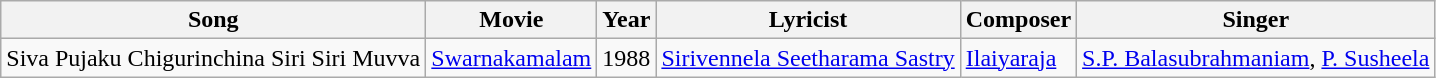<table class="wikitable">
<tr>
<th>Song</th>
<th>Movie</th>
<th>Year</th>
<th>Lyricist</th>
<th>Composer</th>
<th>Singer</th>
</tr>
<tr>
<td>Siva Pujaku Chigurinchina Siri Siri Muvva</td>
<td><a href='#'>Swarnakamalam</a></td>
<td>1988</td>
<td><a href='#'>Sirivennela Seetharama Sastry</a></td>
<td><a href='#'>Ilaiyaraja</a></td>
<td><a href='#'>S.P. Balasubrahmaniam</a>, <a href='#'>P. Susheela</a></td>
</tr>
</table>
